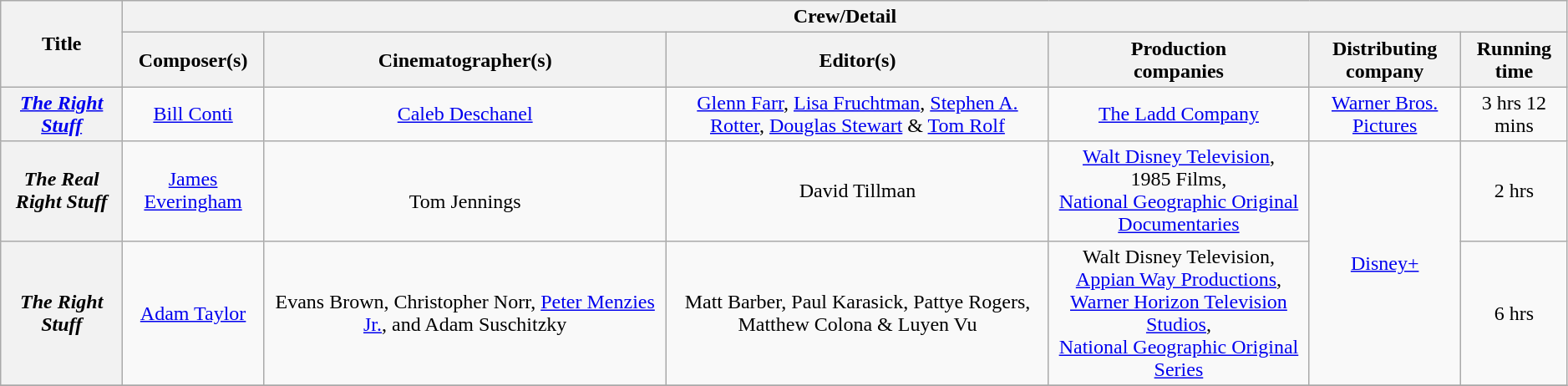<table class="wikitable sortable" style="text-align:center; width:99%;">
<tr>
<th rowspan="2">Title</th>
<th colspan="7">Crew/Detail</th>
</tr>
<tr>
<th style="text-align:center;">Composer(s)</th>
<th style="text-align:center;">Cinematographer(s)</th>
<th style="text-align:center;">Editor(s)</th>
<th style="text-align:center;">Production <br>companies</th>
<th style="text-align:center;">Distributing <br>company</th>
<th style="text-align:center;">Running time</th>
</tr>
<tr>
<th><em><a href='#'>The Right Stuff</a></em></th>
<td><a href='#'>Bill Conti</a></td>
<td><a href='#'>Caleb Deschanel</a></td>
<td><a href='#'>Glenn Farr</a>, <a href='#'>Lisa Fruchtman</a>, <a href='#'>Stephen A. Rotter</a>, <a href='#'>Douglas Stewart</a> & <a href='#'>Tom Rolf</a></td>
<td><a href='#'>The Ladd Company</a></td>
<td><a href='#'>Warner Bros. Pictures</a></td>
<td>3 hrs 12 mins</td>
</tr>
<tr>
<th><em>The Real Right Stuff</em></th>
<td><a href='#'>James Everingham</a></td>
<td> <br>Tom Jennings</td>
<td>David Tillman</td>
<td><a href='#'>Walt Disney Television</a>, <br>1985 Films, <br><a href='#'>National Geographic Original Documentaries</a></td>
<td rowspan="2"><a href='#'>Disney+</a></td>
<td>2 hrs</td>
</tr>
<tr>
<th><em>The Right Stuff</em> <br></th>
<td><a href='#'>Adam Taylor</a></td>
<td>Evans Brown, Christopher Norr, <a href='#'>Peter Menzies Jr.</a>, and Adam Suschitzky</td>
<td>Matt Barber, Paul Karasick, Pattye Rogers, Matthew Colona & Luyen Vu</td>
<td>Walt Disney Television, <br><a href='#'>Appian Way Productions</a>, <br><a href='#'>Warner Horizon Television Studios</a>, <br><a href='#'>National Geographic Original Series</a></td>
<td>6 hrs<br></td>
</tr>
<tr>
</tr>
</table>
